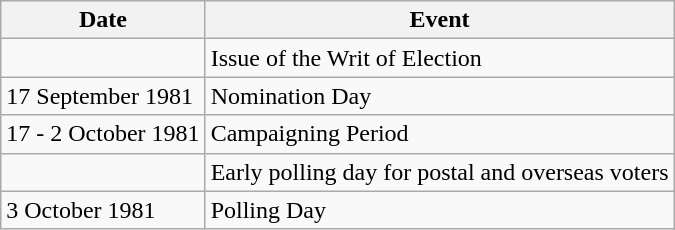<table class="wikitable">
<tr>
<th>Date</th>
<th>Event</th>
</tr>
<tr>
<td></td>
<td>Issue of the Writ of Election</td>
</tr>
<tr>
<td>17 September 1981</td>
<td>Nomination Day</td>
</tr>
<tr>
<td>17 - 2 October 1981</td>
<td>Campaigning Period</td>
</tr>
<tr>
<td></td>
<td>Early polling day for postal and overseas voters</td>
</tr>
<tr>
<td>3 October 1981</td>
<td>Polling Day</td>
</tr>
</table>
